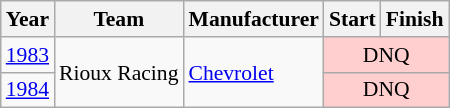<table class="wikitable" style="font-size: 90%;">
<tr>
<th>Year</th>
<th>Team</th>
<th>Manufacturer</th>
<th>Start</th>
<th>Finish</th>
</tr>
<tr>
<td><a href='#'>1983</a></td>
<td rowspan=2>Rioux Racing</td>
<td rowspan=2><a href='#'>Chevrolet</a></td>
<td align=center colspan=2 style="background:#FFCFCF;">DNQ</td>
</tr>
<tr>
<td><a href='#'>1984</a></td>
<td align=center colspan=2 style="background:#FFCFCF;">DNQ</td>
</tr>
</table>
